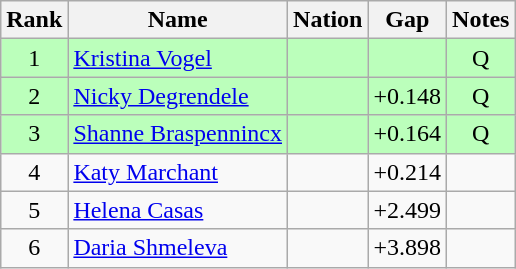<table class="wikitable sortable" style="text-align:center">
<tr>
<th>Rank</th>
<th>Name</th>
<th>Nation</th>
<th>Gap</th>
<th>Notes</th>
</tr>
<tr bgcolor=bbffbb>
<td>1</td>
<td align=left><a href='#'>Kristina Vogel</a></td>
<td align=left></td>
<td></td>
<td>Q</td>
</tr>
<tr bgcolor=bbffbb>
<td>2</td>
<td align=left><a href='#'>Nicky Degrendele</a></td>
<td align=left></td>
<td>+0.148</td>
<td>Q</td>
</tr>
<tr bgcolor=bbffbb>
<td>3</td>
<td align=left><a href='#'>Shanne Braspennincx</a></td>
<td align=left></td>
<td>+0.164</td>
<td>Q</td>
</tr>
<tr>
<td>4</td>
<td align=left><a href='#'>Katy Marchant</a></td>
<td align=left></td>
<td>+0.214</td>
<td></td>
</tr>
<tr>
<td>5</td>
<td align=left><a href='#'>Helena Casas</a></td>
<td align=left></td>
<td>+2.499</td>
<td></td>
</tr>
<tr>
<td>6</td>
<td align=left><a href='#'>Daria Shmeleva</a></td>
<td align=left></td>
<td>+3.898</td>
<td></td>
</tr>
</table>
